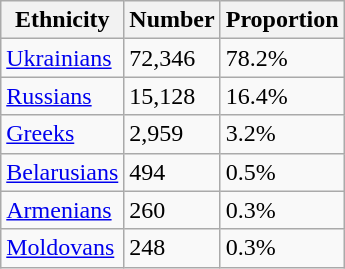<table class="wikitable">
<tr>
<th>Ethnicity</th>
<th>Number</th>
<th>Proportion</th>
</tr>
<tr>
<td><a href='#'>Ukrainians</a></td>
<td>72,346</td>
<td>78.2%</td>
</tr>
<tr>
<td><a href='#'>Russians</a></td>
<td>15,128</td>
<td>16.4%</td>
</tr>
<tr>
<td><a href='#'>Greeks</a></td>
<td>2,959</td>
<td>3.2%</td>
</tr>
<tr>
<td><a href='#'>Belarusians</a></td>
<td>494</td>
<td>0.5%</td>
</tr>
<tr>
<td><a href='#'>Armenians</a></td>
<td>260</td>
<td>0.3%</td>
</tr>
<tr>
<td><a href='#'>Moldovans</a></td>
<td>248</td>
<td>0.3%</td>
</tr>
</table>
